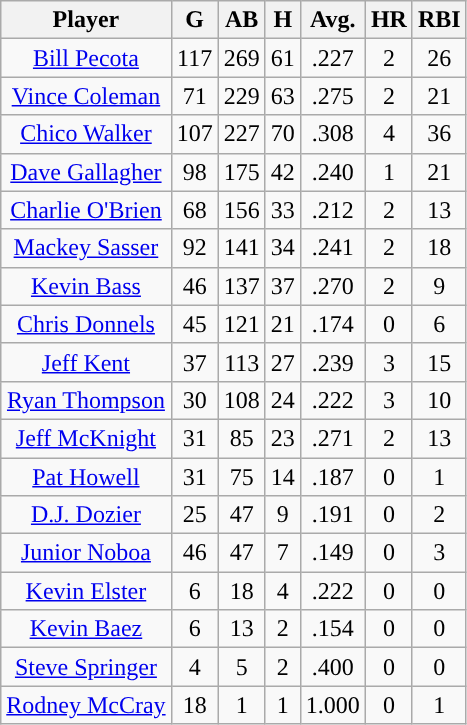<table class="wikitable sortable">
<tr>
<th>Player</th>
<th>G</th>
<th>AB</th>
<th>H</th>
<th>Avg.</th>
<th>HR</th>
<th>RBI</th>
</tr>
<tr align="center">
<td><a href='#'>Bill Pecota</a></td>
<td>117</td>
<td>269</td>
<td>61</td>
<td>.227</td>
<td>2</td>
<td>26</td>
</tr>
<tr align=center>
<td><a href='#'>Vince Coleman</a></td>
<td>71</td>
<td>229</td>
<td>63</td>
<td>.275</td>
<td>2</td>
<td>21</td>
</tr>
<tr align=center>
<td><a href='#'>Chico Walker</a></td>
<td>107</td>
<td>227</td>
<td>70</td>
<td>.308</td>
<td>4</td>
<td>36</td>
</tr>
<tr align=center>
<td><a href='#'>Dave Gallagher</a></td>
<td>98</td>
<td>175</td>
<td>42</td>
<td>.240</td>
<td>1</td>
<td>21</td>
</tr>
<tr align=center>
<td><a href='#'>Charlie O'Brien</a></td>
<td>68</td>
<td>156</td>
<td>33</td>
<td>.212</td>
<td>2</td>
<td>13</td>
</tr>
<tr align=center>
<td><a href='#'>Mackey Sasser</a></td>
<td>92</td>
<td>141</td>
<td>34</td>
<td>.241</td>
<td>2</td>
<td>18</td>
</tr>
<tr align=center>
<td><a href='#'>Kevin Bass</a></td>
<td>46</td>
<td>137</td>
<td>37</td>
<td>.270</td>
<td>2</td>
<td>9</td>
</tr>
<tr align=center>
<td><a href='#'>Chris Donnels</a></td>
<td>45</td>
<td>121</td>
<td>21</td>
<td>.174</td>
<td>0</td>
<td>6</td>
</tr>
<tr align=center>
<td><a href='#'>Jeff Kent</a></td>
<td>37</td>
<td>113</td>
<td>27</td>
<td>.239</td>
<td>3</td>
<td>15</td>
</tr>
<tr align=center>
<td><a href='#'>Ryan Thompson</a></td>
<td>30</td>
<td>108</td>
<td>24</td>
<td>.222</td>
<td>3</td>
<td>10</td>
</tr>
<tr align=center>
<td><a href='#'>Jeff McKnight</a></td>
<td>31</td>
<td>85</td>
<td>23</td>
<td>.271</td>
<td>2</td>
<td>13</td>
</tr>
<tr align=center>
<td><a href='#'>Pat Howell</a></td>
<td>31</td>
<td>75</td>
<td>14</td>
<td>.187</td>
<td>0</td>
<td>1</td>
</tr>
<tr align=center>
<td><a href='#'>D.J. Dozier</a></td>
<td>25</td>
<td>47</td>
<td>9</td>
<td>.191</td>
<td>0</td>
<td>2</td>
</tr>
<tr align=center>
<td><a href='#'>Junior Noboa</a></td>
<td>46</td>
<td>47</td>
<td>7</td>
<td>.149</td>
<td>0</td>
<td>3</td>
</tr>
<tr align=center>
<td><a href='#'>Kevin Elster</a></td>
<td>6</td>
<td>18</td>
<td>4</td>
<td>.222</td>
<td>0</td>
<td>0</td>
</tr>
<tr align=center>
<td><a href='#'>Kevin Baez</a></td>
<td>6</td>
<td>13</td>
<td>2</td>
<td>.154</td>
<td>0</td>
<td>0</td>
</tr>
<tr align=center>
<td><a href='#'>Steve Springer</a></td>
<td>4</td>
<td>5</td>
<td>2</td>
<td>.400</td>
<td>0</td>
<td>0</td>
</tr>
<tr align=center>
<td><a href='#'>Rodney McCray</a></td>
<td>18</td>
<td>1</td>
<td>1</td>
<td>1.000</td>
<td>0</td>
<td>1</td>
</tr>
</table>
